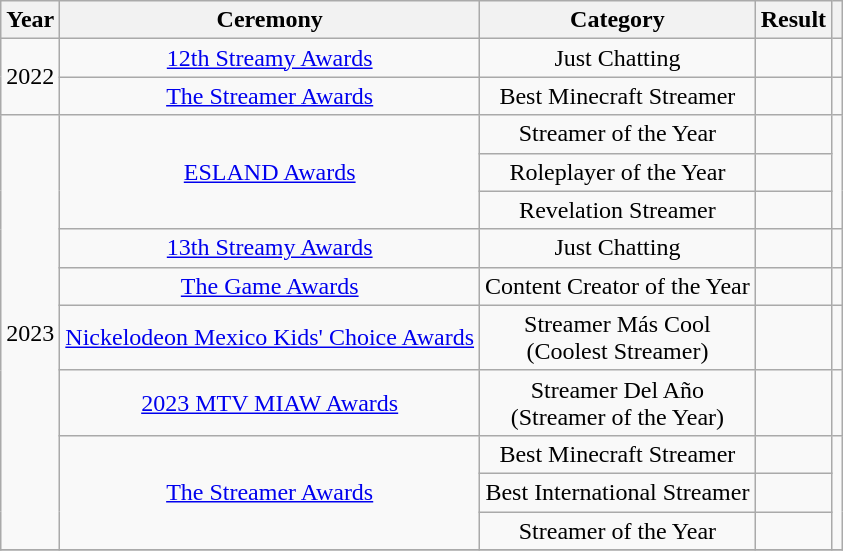<table class="wikitable" style="text-align:center;">
<tr>
<th>Year</th>
<th>Ceremony</th>
<th>Category</th>
<th>Result</th>
<th></th>
</tr>
<tr>
<td rowspan="2">2022</td>
<td><a href='#'>12th Streamy Awards</a></td>
<td>Just Chatting</td>
<td></td>
<td></td>
</tr>
<tr>
<td><a href='#'>The Streamer Awards</a></td>
<td>Best Minecraft Streamer</td>
<td></td>
<td></td>
</tr>
<tr>
<td rowspan="10">2023</td>
<td rowspan="3"><a href='#'>ESLAND Awards</a></td>
<td>Streamer of the Year</td>
<td></td>
<td rowspan="3"></td>
</tr>
<tr>
<td>Roleplayer of the Year</td>
<td></td>
</tr>
<tr>
<td>Revelation Streamer</td>
<td></td>
</tr>
<tr>
<td><a href='#'>13th Streamy Awards</a></td>
<td>Just Chatting</td>
<td></td>
<td></td>
</tr>
<tr>
<td><a href='#'>The Game Awards</a></td>
<td>Content Creator of the Year</td>
<td></td>
<td></td>
</tr>
<tr>
<td><a href='#'>Nickelodeon Mexico Kids' Choice Awards</a></td>
<td>Streamer Más Cool<br>(Coolest Streamer)</td>
<td></td>
<td></td>
</tr>
<tr>
<td><a href='#'>2023 MTV MIAW Awards</a></td>
<td>Streamer Del Año<br>(Streamer of the Year)</td>
<td></td>
<td></td>
</tr>
<tr>
<td rowspan="3"><a href='#'>The Streamer Awards</a></td>
<td>Best Minecraft Streamer</td>
<td></td>
<td rowspan="3"></td>
</tr>
<tr>
<td>Best International Streamer</td>
<td></td>
</tr>
<tr>
<td>Streamer of the Year</td>
<td></td>
</tr>
<tr>
</tr>
</table>
